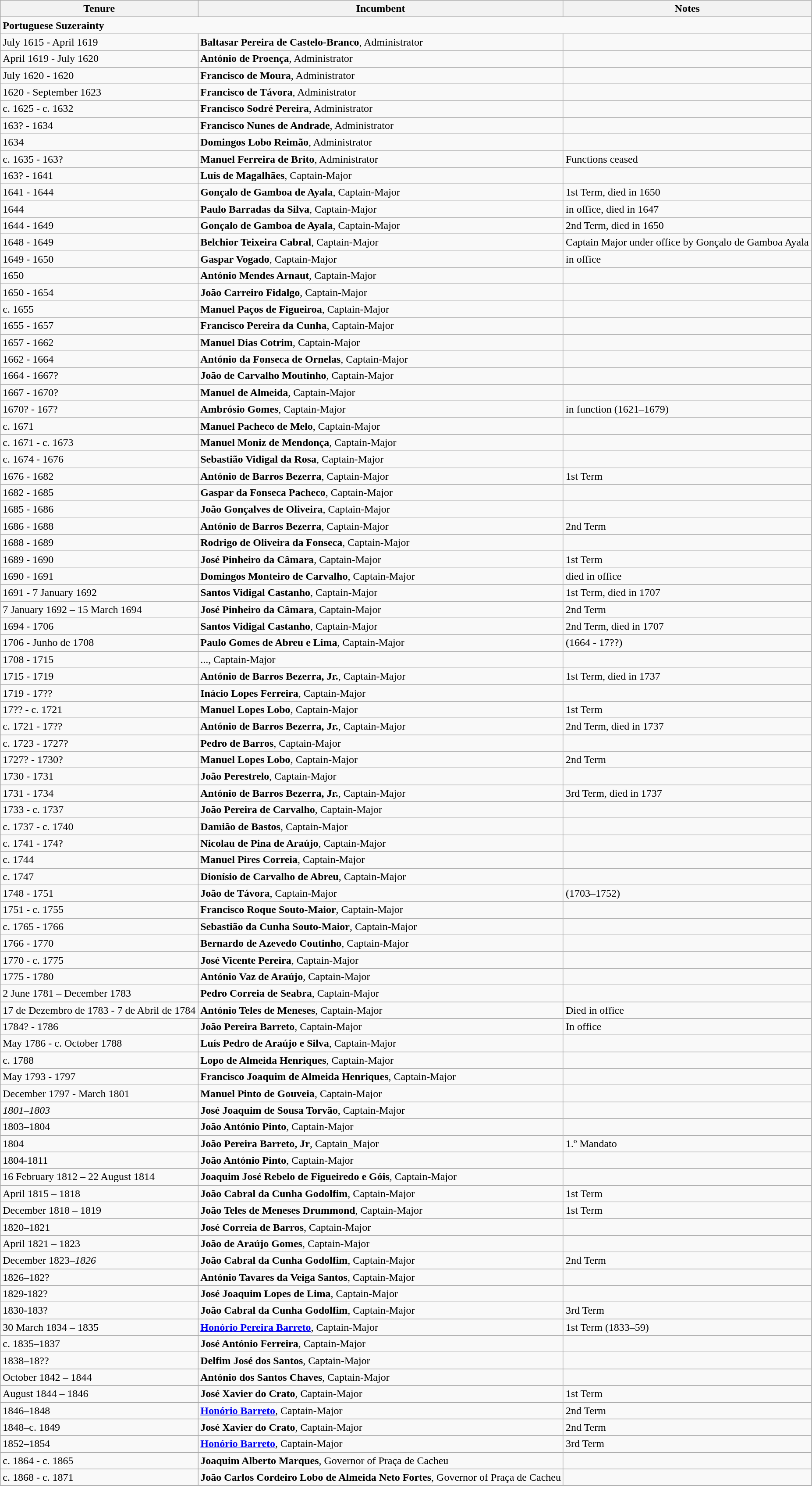<table class="wikitable">
<tr>
<th>Tenure</th>
<th>Incumbent</th>
<th>Notes</th>
</tr>
<tr>
<td colspan="3"><strong>Portuguese Suzerainty</strong></td>
</tr>
<tr>
<td>July 1615 - April 1619</td>
<td><strong>Baltasar Pereira de Castelo-Branco</strong>, Administrator</td>
<td></td>
</tr>
<tr>
<td>April 1619 - July 1620</td>
<td><strong>António de Proença</strong>, Administrator</td>
<td></td>
</tr>
<tr>
<td>July 1620 - 1620</td>
<td><strong>Francisco de Moura</strong>, Administrator</td>
<td></td>
</tr>
<tr>
<td>1620 - September 1623</td>
<td><strong>Francisco de Távora</strong>, Administrator</td>
<td></td>
</tr>
<tr>
<td>c. 1625 - c. 1632</td>
<td><strong>Francisco Sodré Pereira</strong>, Administrator</td>
<td></td>
</tr>
<tr>
<td>163? - 1634</td>
<td><strong>Francisco Nunes de Andrade</strong>, Administrator</td>
<td></td>
</tr>
<tr>
<td>1634</td>
<td><strong>Domingos Lobo Reimão</strong>, Administrator</td>
<td></td>
</tr>
<tr>
<td>c. 1635 - 163?</td>
<td><strong>Manuel Ferreira de Brito</strong>, Administrator</td>
<td>Functions ceased</td>
</tr>
<tr>
<td>163? - 1641</td>
<td><strong>Luís de Magalhães</strong>, Captain-Major</td>
<td></td>
</tr>
<tr>
<td>1641 - 1644</td>
<td><strong>Gonçalo de Gamboa de Ayala</strong>, Captain-Major</td>
<td>1st Term, died in 1650</td>
</tr>
<tr>
<td>1644</td>
<td><strong>Paulo Barradas da Silva</strong>, Captain-Major</td>
<td>in office, died in 1647</td>
</tr>
<tr>
<td>1644 - 1649</td>
<td><strong>Gonçalo de Gamboa de Ayala</strong>, Captain-Major</td>
<td>2nd Term, died in 1650</td>
</tr>
<tr>
<td>1648 - 1649</td>
<td><strong>Belchior Teixeira Cabral</strong>, Captain-Major</td>
<td>Captain Major under office by Gonçalo de Gamboa Ayala</td>
</tr>
<tr>
<td>1649 - 1650</td>
<td><strong>Gaspar Vogado</strong>, Captain-Major</td>
<td>in office</td>
</tr>
<tr>
<td>1650</td>
<td><strong>António Mendes Arnaut</strong>, Captain-Major</td>
<td></td>
</tr>
<tr>
<td>1650 - 1654</td>
<td><strong>João Carreiro Fidalgo</strong>, Captain-Major</td>
<td></td>
</tr>
<tr>
<td>c. 1655</td>
<td><strong>Manuel Paços de Figueiroa</strong>, Captain-Major</td>
<td></td>
</tr>
<tr>
<td>1655 - 1657</td>
<td><strong>Francisco Pereira da Cunha</strong>, Captain-Major</td>
<td></td>
</tr>
<tr>
<td>1657 - 1662</td>
<td><strong>Manuel Dias Cotrim</strong>, Captain-Major</td>
<td></td>
</tr>
<tr>
<td>1662 - 1664</td>
<td><strong>António da Fonseca de Ornelas</strong>, Captain-Major</td>
<td></td>
</tr>
<tr>
<td>1664 - 1667?</td>
<td><strong>João de Carvalho Moutinho</strong>, Captain-Major</td>
<td></td>
</tr>
<tr>
<td>1667 - 1670?</td>
<td><strong>Manuel de Almeida</strong>, Captain-Major</td>
<td></td>
</tr>
<tr>
<td>1670? - 167?</td>
<td><strong>Ambrósio Gomes</strong>, Captain-Major</td>
<td>in function (1621–1679)</td>
</tr>
<tr>
<td>c. 1671</td>
<td><strong>Manuel Pacheco de Melo</strong>, Captain-Major</td>
<td></td>
</tr>
<tr>
<td>c. 1671 - c. 1673</td>
<td><strong>Manuel Moniz de Mendonça</strong>, Captain-Major</td>
<td></td>
</tr>
<tr>
<td>c. 1674 - 1676</td>
<td><strong>Sebastião Vidigal da Rosa</strong>, Captain-Major</td>
<td></td>
</tr>
<tr>
<td>1676 - 1682</td>
<td><strong>António de Barros Bezerra</strong>, Captain-Major</td>
<td>1st Term</td>
</tr>
<tr>
<td>1682 - 1685</td>
<td><strong>Gaspar da Fonseca Pacheco</strong>, Captain-Major</td>
<td></td>
</tr>
<tr>
<td>1685 - 1686</td>
<td><strong>João Gonçalves de Oliveira</strong>, Captain-Major</td>
<td></td>
</tr>
<tr>
<td>1686 - 1688</td>
<td><strong>António de Barros Bezerra</strong>, Captain-Major</td>
<td>2nd Term</td>
</tr>
<tr>
<td>1688 - 1689</td>
<td><strong>Rodrigo de Oliveira da Fonseca</strong>, Captain-Major</td>
<td></td>
</tr>
<tr>
<td>1689 - 1690</td>
<td><strong>José Pinheiro da Câmara</strong>, Captain-Major</td>
<td>1st Term</td>
</tr>
<tr>
<td>1690 - 1691</td>
<td><strong>Domingos Monteiro de Carvalho</strong>, Captain-Major</td>
<td>died in office</td>
</tr>
<tr>
<td>1691 - 7 January 1692</td>
<td><strong>Santos Vidigal Castanho</strong>, Captain-Major</td>
<td>1st Term, died in 1707</td>
</tr>
<tr>
<td>7 January 1692 – 15 March 1694</td>
<td><strong>José Pinheiro da Câmara</strong>, Captain-Major</td>
<td>2nd Term</td>
</tr>
<tr>
<td>1694 - 1706</td>
<td><strong>Santos Vidigal Castanho</strong>, Captain-Major</td>
<td>2nd Term, died in 1707</td>
</tr>
<tr>
<td>1706 - Junho de 1708</td>
<td><strong>Paulo Gomes de Abreu e Lima</strong>, Captain-Major</td>
<td>(1664 - 17??)</td>
</tr>
<tr>
<td>1708 - 1715</td>
<td>..., Captain-Major</td>
<td></td>
</tr>
<tr>
<td>1715 - 1719</td>
<td><strong>António de Barros Bezerra, Jr.</strong>, Captain-Major</td>
<td>1st Term, died in 1737</td>
</tr>
<tr>
<td>1719 - 17??</td>
<td><strong>Inácio Lopes Ferreira</strong>, Captain-Major</td>
<td></td>
</tr>
<tr>
<td>17?? - c. 1721</td>
<td><strong>Manuel Lopes Lobo</strong>, Captain-Major</td>
<td>1st Term</td>
</tr>
<tr>
<td>c. 1721 - 17??</td>
<td><strong>António de Barros Bezerra, Jr.</strong>, Captain-Major</td>
<td>2nd Term, died in 1737</td>
</tr>
<tr>
<td>c. 1723 - 1727?</td>
<td><strong>Pedro de Barros</strong>, Captain-Major</td>
<td></td>
</tr>
<tr>
<td>1727? - 1730?</td>
<td><strong>Manuel Lopes Lobo</strong>, Captain-Major</td>
<td>2nd Term</td>
</tr>
<tr>
<td>1730 - 1731</td>
<td><strong>João Perestrelo</strong>, Captain-Major</td>
<td></td>
</tr>
<tr>
<td>1731 - 1734</td>
<td><strong>António de Barros Bezerra, Jr.</strong>, Captain-Major</td>
<td>3rd Term, died in 1737</td>
</tr>
<tr>
<td>1733 - c. 1737</td>
<td><strong>João Pereira de Carvalho</strong>, Captain-Major</td>
<td></td>
</tr>
<tr>
<td>c. 1737 - c. 1740</td>
<td><strong>Damião de Bastos</strong>, Captain-Major</td>
<td></td>
</tr>
<tr>
<td>c. 1741 - 174?</td>
<td><strong>Nicolau de Pina de Araújo</strong>, Captain-Major</td>
<td></td>
</tr>
<tr>
<td>c. 1744</td>
<td><strong>Manuel Pires Correia</strong>, Captain-Major</td>
<td></td>
</tr>
<tr>
<td>c. 1747</td>
<td><strong>Dionísio de Carvalho de Abreu</strong>, Captain-Major</td>
<td></td>
</tr>
<tr>
<td>1748 - 1751</td>
<td><strong>João de Távora</strong>, Captain-Major</td>
<td>(1703–1752)</td>
</tr>
<tr>
<td>1751 - c. 1755</td>
<td><strong>Francisco Roque Souto-Maior</strong>, Captain-Major</td>
<td></td>
</tr>
<tr>
<td>c. 1765 - 1766</td>
<td><strong>Sebastião da Cunha Souto-Maior</strong>, Captain-Major</td>
<td></td>
</tr>
<tr>
<td>1766 - 1770</td>
<td><strong>Bernardo de Azevedo Coutinho</strong>, Captain-Major</td>
<td></td>
</tr>
<tr>
<td>1770 - c. 1775</td>
<td><strong>José Vicente Pereira</strong>, Captain-Major</td>
<td></td>
</tr>
<tr>
<td>1775 - 1780</td>
<td><strong>António Vaz de Araújo</strong>, Captain-Major</td>
<td></td>
</tr>
<tr>
<td>2 June 1781 – December 1783</td>
<td><strong>Pedro Correia de Seabra</strong>, Captain-Major</td>
<td></td>
</tr>
<tr>
<td>17 de Dezembro de 1783 - 7 de Abril de 1784</td>
<td><strong>António Teles de Meneses</strong>, Captain-Major</td>
<td>Died in office</td>
</tr>
<tr>
<td>1784? - 1786</td>
<td><strong>João Pereira Barreto</strong>, Captain-Major</td>
<td>In office</td>
</tr>
<tr>
<td>May 1786 - c. October 1788</td>
<td><strong>Luís Pedro de Araújo e Silva</strong>, Captain-Major</td>
<td></td>
</tr>
<tr>
<td>c. 1788</td>
<td><strong>Lopo de Almeida Henriques</strong>, Captain-Major</td>
<td></td>
</tr>
<tr>
<td>May 1793 - 1797</td>
<td><strong>Francisco Joaquim de Almeida Henriques</strong>, Captain-Major</td>
<td></td>
</tr>
<tr>
<td>December 1797 - March 1801</td>
<td><strong>Manuel Pinto de Gouveia</strong>, Captain-Major</td>
<td></td>
</tr>
<tr>
<td><em>1801–1803</em></td>
<td><strong>José Joaquim de Sousa Torvão</strong>, Captain-Major</td>
<td></td>
</tr>
<tr>
<td>1803–1804</td>
<td><strong>João António Pinto</strong>, Captain-Major</td>
<td></td>
</tr>
<tr>
<td>1804</td>
<td><strong>João Pereira Barreto, Jr</strong>, Captain_Major</td>
<td>1.º Mandato</td>
</tr>
<tr>
<td>1804-1811</td>
<td><strong>João António Pinto</strong>, Captain-Major</td>
<td></td>
</tr>
<tr>
<td>16 February 1812 – 22 August 1814</td>
<td><strong>Joaquim José Rebelo de Figueiredo e Góis</strong>, Captain-Major</td>
<td></td>
</tr>
<tr>
<td>April 1815 – 1818</td>
<td><strong>João Cabral da Cunha Godolfim</strong>, Captain-Major</td>
<td>1st Term</td>
</tr>
<tr>
<td>December 1818 – 1819</td>
<td><strong>João Teles de Meneses Drummond</strong>, Captain-Major</td>
<td>1st Term</td>
</tr>
<tr>
<td>1820–1821</td>
<td><strong>José Correia de Barros</strong>, Captain-Major</td>
<td></td>
</tr>
<tr>
<td>April 1821 – 1823</td>
<td><strong>João de Araújo Gomes</strong>, Captain-Major</td>
<td></td>
</tr>
<tr>
<td>December 1823–<em>1826</em></td>
<td><strong>João Cabral da Cunha Godolfim</strong>, Captain-Major</td>
<td>2nd Term</td>
</tr>
<tr>
<td>1826–182?</td>
<td><strong>António Tavares da Veiga Santos</strong>, Captain-Major</td>
<td></td>
</tr>
<tr>
<td>1829-182?</td>
<td><strong>José Joaquim Lopes de Lima</strong>, Captain-Major</td>
<td></td>
</tr>
<tr>
<td>1830-183?</td>
<td><strong>João Cabral da Cunha Godolfim</strong>, Captain-Major</td>
<td>3rd Term</td>
</tr>
<tr>
<td>30 March 1834 – 1835</td>
<td><strong><a href='#'>Honório Pereira Barreto</a></strong>, Captain-Major</td>
<td>1st Term (1833–59)</td>
</tr>
<tr>
<td>c. 1835–1837</td>
<td><strong>José António Ferreira</strong>, Captain-Major</td>
<td></td>
</tr>
<tr>
<td>1838–18??</td>
<td><strong>Delfim José dos Santos</strong>, Captain-Major</td>
<td></td>
</tr>
<tr>
<td>October 1842 – 1844</td>
<td><strong>António dos Santos Chaves</strong>, Captain-Major</td>
<td></td>
</tr>
<tr>
<td>August 1844 – 1846</td>
<td><strong>José Xavier do Crato</strong>, Captain-Major</td>
<td>1st Term</td>
</tr>
<tr>
<td>1846–1848</td>
<td><strong><a href='#'>Honório Barreto</a></strong>, Captain-Major</td>
<td>2nd Term</td>
</tr>
<tr>
<td>1848–c. 1849</td>
<td><strong>José Xavier do Crato</strong>, Captain-Major</td>
<td>2nd Term</td>
</tr>
<tr>
<td>1852–1854</td>
<td><strong><a href='#'>Honório Barreto</a></strong>, Captain-Major</td>
<td>3rd Term</td>
</tr>
<tr>
<td>c. 1864 - c. 1865</td>
<td><strong>Joaquim Alberto Marques</strong>, Governor of Praça de Cacheu</td>
<td></td>
</tr>
<tr>
<td>c. 1868 - c. 1871</td>
<td><strong>João Carlos Cordeiro Lobo de Almeida Neto Fortes</strong>, Governor of Praça de Cacheu</td>
<td></td>
</tr>
<tr>
</tr>
</table>
